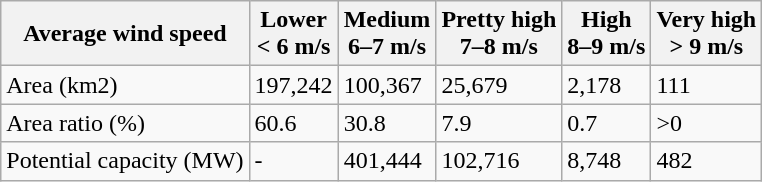<table class="wikitable">
<tr>
<th>Average wind speed</th>
<th>Lower<br>< 6 m/s</th>
<th>Medium<br>6–7 m/s</th>
<th>Pretty high<br>7–8 m/s</th>
<th>High<br>8–9 m/s</th>
<th>Very high<br>> 9 m/s</th>
</tr>
<tr>
<td>Area (km2)</td>
<td>197,242</td>
<td>100,367</td>
<td>25,679</td>
<td>2,178</td>
<td>111</td>
</tr>
<tr>
<td>Area ratio (%)</td>
<td>60.6</td>
<td>30.8</td>
<td>7.9</td>
<td>0.7</td>
<td>>0</td>
</tr>
<tr>
<td>Potential capacity (MW)</td>
<td>-</td>
<td>401,444</td>
<td>102,716</td>
<td>8,748</td>
<td>482</td>
</tr>
</table>
